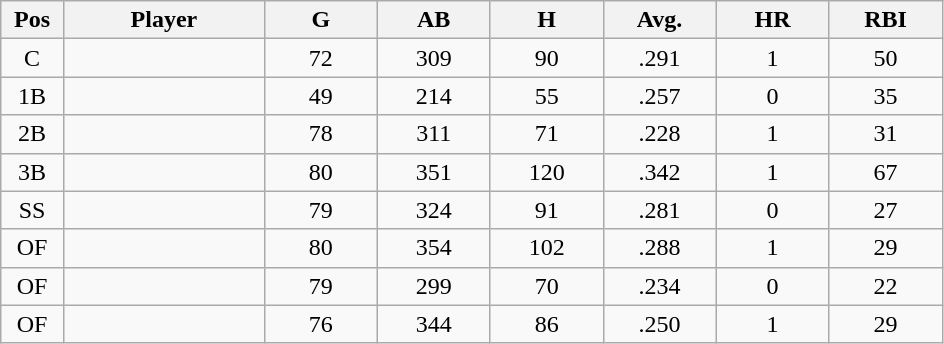<table class="wikitable sortable">
<tr>
<th bgcolor="#DDDDFF" width="5%">Pos</th>
<th bgcolor="#DDDDFF" width="16%">Player</th>
<th bgcolor="#DDDDFF" width="9%">G</th>
<th bgcolor="#DDDDFF" width="9%">AB</th>
<th bgcolor="#DDDDFF" width="9%">H</th>
<th bgcolor="#DDDDFF" width="9%">Avg.</th>
<th bgcolor="#DDDDFF" width="9%">HR</th>
<th bgcolor="#DDDDFF" width="9%">RBI</th>
</tr>
<tr align="center">
<td>C</td>
<td></td>
<td>72</td>
<td>309</td>
<td>90</td>
<td>.291</td>
<td>1</td>
<td>50</td>
</tr>
<tr align="center">
<td>1B</td>
<td></td>
<td>49</td>
<td>214</td>
<td>55</td>
<td>.257</td>
<td>0</td>
<td>35</td>
</tr>
<tr align="center">
<td>2B</td>
<td></td>
<td>78</td>
<td>311</td>
<td>71</td>
<td>.228</td>
<td>1</td>
<td>31</td>
</tr>
<tr align="center">
<td>3B</td>
<td></td>
<td>80</td>
<td>351</td>
<td>120</td>
<td>.342</td>
<td>1</td>
<td>67</td>
</tr>
<tr align="center">
<td>SS</td>
<td></td>
<td>79</td>
<td>324</td>
<td>91</td>
<td>.281</td>
<td>0</td>
<td>27</td>
</tr>
<tr align="center">
<td>OF</td>
<td></td>
<td>80</td>
<td>354</td>
<td>102</td>
<td>.288</td>
<td>1</td>
<td>29</td>
</tr>
<tr align="center">
<td>OF</td>
<td></td>
<td>79</td>
<td>299</td>
<td>70</td>
<td>.234</td>
<td>0</td>
<td>22</td>
</tr>
<tr align="center">
<td>OF</td>
<td></td>
<td>76</td>
<td>344</td>
<td>86</td>
<td>.250</td>
<td>1</td>
<td>29</td>
</tr>
</table>
